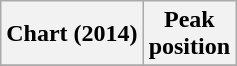<table class="wikitable">
<tr>
<th>Chart (2014)</th>
<th>Peak<br>position</th>
</tr>
<tr>
</tr>
</table>
